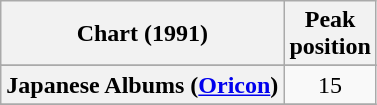<table class="wikitable sortable plainrowheaders">
<tr>
<th scope="col">Chart (1991)</th>
<th scope="col">Peak<br>position</th>
</tr>
<tr>
</tr>
<tr>
<th scope="row">Japanese Albums (<a href='#'>Oricon</a>)</th>
<td align="center">15</td>
</tr>
<tr>
</tr>
</table>
